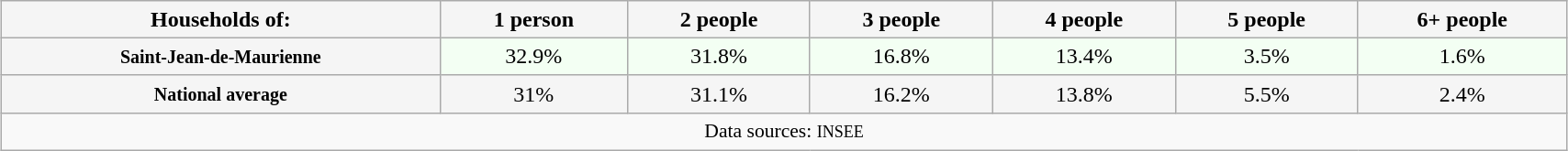<table class="wikitable" style="width:90%;border:0px;text-align:center;line-height:120%;margin:1em auto;">
<tr>
<th style="background: #F5F5F5; color: #000000" height="17">Households of:</th>
<th style="background: #F5F5F5; color:#000000;">1 person</th>
<th style="background: #F5F5F5; color:#000000;">2 people</th>
<th style="background: #F5F5F5; color:#000000;">3 people</th>
<th style="background: #F5F5F5; color:#000000;">4 people</th>
<th style="background: #F5F5F5; color:#000000;">5 people</th>
<th style="background: #F5F5F5; color:#000000;">6+ people</th>
</tr>
<tr>
<th style="background: #F5F5F5; color:#000000;"><small>Saint-Jean-de-Maurienne</small></th>
<td style="background: #F3FFF3; color:#000000;">32.9%</td>
<td style="background: #F3FFF3; color:#000000;">31.8%</td>
<td style="background: #F3FFF3; color:#000000;">16.8%</td>
<td style="background: #F3FFF3; color:#000000;">13.4%</td>
<td style="background: #F3FFF3; color:#000000;">3.5%</td>
<td style="background: #F3FFF3; color:#000000;">1.6%</td>
</tr>
<tr>
<th style="background: #F5F5F5; color:#000000;" height="16"><small>National average</small></th>
<td style="background: #F5F5F5; color: black;">31%</td>
<td style="background: #F5F5F5; color: black;">31.1%</td>
<td style="background: #F5F5F5; color: black;">16.2%</td>
<td style="background: #F5F5F5; color: black;">13.8%</td>
<td style="background: #F5F5F5; color: black;">5.5%</td>
<td style="background: #F5F5F5; color: black;">2.4%</td>
</tr>
<tr>
<td colspan="7" style="text-align:center;font-size:90%;">Data sources: <small>INSEE</small></td>
</tr>
</table>
